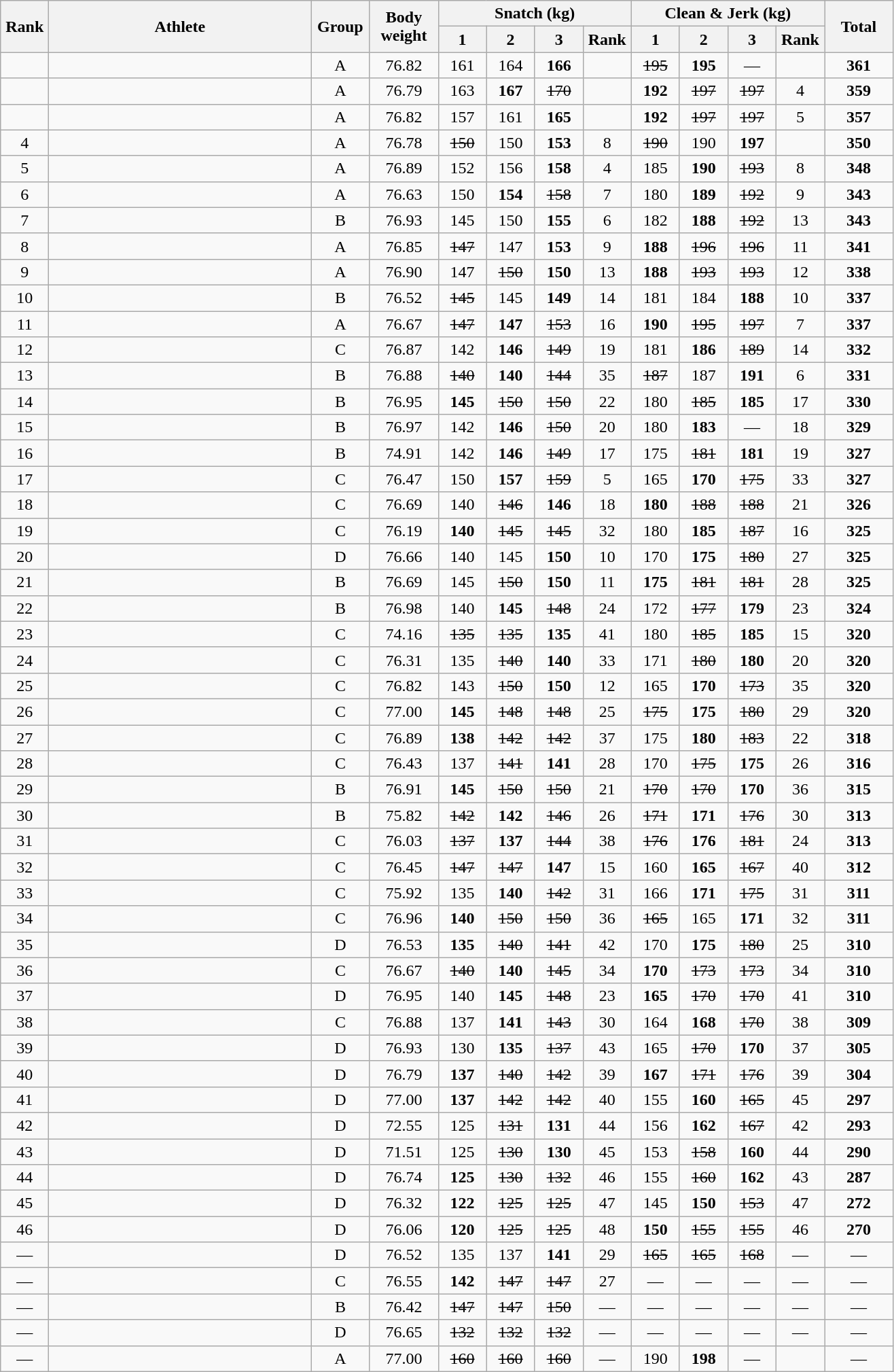<table class = "wikitable" style="text-align:center;">
<tr>
<th rowspan=2 width=40>Rank</th>
<th rowspan=2 width=250>Athlete</th>
<th rowspan=2 width=50>Group</th>
<th rowspan=2 width=60>Body weight</th>
<th colspan=4>Snatch (kg)</th>
<th colspan=4>Clean & Jerk (kg)</th>
<th rowspan=2 width=60>Total</th>
</tr>
<tr>
<th width=40>1</th>
<th width=40>2</th>
<th width=40>3</th>
<th width=40>Rank</th>
<th width=40>1</th>
<th width=40>2</th>
<th width=40>3</th>
<th width=40>Rank</th>
</tr>
<tr>
<td></td>
<td align=left></td>
<td>A</td>
<td>76.82</td>
<td>161</td>
<td>164</td>
<td><strong>166</strong></td>
<td></td>
<td><s>195 </s></td>
<td><strong>195</strong></td>
<td>—</td>
<td></td>
<td><strong>361</strong></td>
</tr>
<tr>
<td></td>
<td align=left></td>
<td>A</td>
<td>76.79</td>
<td>163</td>
<td><strong>167</strong></td>
<td><s>170 </s></td>
<td></td>
<td><strong>192</strong></td>
<td><s>197 </s></td>
<td><s>197 </s></td>
<td>4</td>
<td><strong>359</strong></td>
</tr>
<tr>
<td></td>
<td align=left></td>
<td>A</td>
<td>76.82</td>
<td>157</td>
<td>161</td>
<td><strong>165</strong></td>
<td></td>
<td><strong>192</strong></td>
<td><s>197 </s></td>
<td><s>197 </s></td>
<td>5</td>
<td><strong>357</strong></td>
</tr>
<tr>
<td>4</td>
<td align=left></td>
<td>A</td>
<td>76.78</td>
<td><s>150 </s></td>
<td>150</td>
<td><strong>153</strong></td>
<td>8</td>
<td><s>190 </s></td>
<td>190</td>
<td><strong>197</strong></td>
<td></td>
<td><strong>350</strong></td>
</tr>
<tr>
<td>5</td>
<td align=left></td>
<td>A</td>
<td>76.89</td>
<td>152</td>
<td>156</td>
<td><strong>158</strong></td>
<td>4</td>
<td>185</td>
<td><strong>190</strong></td>
<td><s>193 </s></td>
<td>8</td>
<td><strong>348</strong></td>
</tr>
<tr>
<td>6</td>
<td align=left></td>
<td>A</td>
<td>76.63</td>
<td>150</td>
<td><strong>154</strong></td>
<td><s>158 </s></td>
<td>7</td>
<td>180</td>
<td><strong>189</strong></td>
<td><s>192 </s></td>
<td>9</td>
<td><strong>343</strong></td>
</tr>
<tr>
<td>7</td>
<td align=left></td>
<td>B</td>
<td>76.93</td>
<td>145</td>
<td>150</td>
<td><strong>155</strong></td>
<td>6</td>
<td>182</td>
<td><strong>188</strong></td>
<td><s>192 </s></td>
<td>13</td>
<td><strong>343</strong></td>
</tr>
<tr>
<td>8</td>
<td align=left></td>
<td>A</td>
<td>76.85</td>
<td><s>147 </s></td>
<td>147</td>
<td><strong>153</strong></td>
<td>9</td>
<td><strong>188</strong></td>
<td><s>196 </s></td>
<td><s>196 </s></td>
<td>11</td>
<td><strong>341</strong></td>
</tr>
<tr>
<td>9</td>
<td align=left></td>
<td>A</td>
<td>76.90</td>
<td>147</td>
<td><s>150 </s></td>
<td><strong>150</strong></td>
<td>13</td>
<td><strong>188</strong></td>
<td><s>193 </s></td>
<td><s>193 </s></td>
<td>12</td>
<td><strong>338</strong></td>
</tr>
<tr>
<td>10</td>
<td align=left></td>
<td>B</td>
<td>76.52</td>
<td><s>145 </s></td>
<td>145</td>
<td><strong>149</strong></td>
<td>14</td>
<td>181</td>
<td>184</td>
<td><strong>188</strong></td>
<td>10</td>
<td><strong>337</strong></td>
</tr>
<tr>
<td>11</td>
<td align=left></td>
<td>A</td>
<td>76.67</td>
<td><s>147 </s></td>
<td><strong>147</strong></td>
<td><s>153 </s></td>
<td>16</td>
<td><strong>190</strong></td>
<td><s>195 </s></td>
<td><s>197 </s></td>
<td>7</td>
<td><strong>337</strong></td>
</tr>
<tr>
<td>12</td>
<td align=left></td>
<td>C</td>
<td>76.87</td>
<td>142</td>
<td><strong>146</strong></td>
<td><s>149 </s></td>
<td>19</td>
<td>181</td>
<td><strong>186</strong></td>
<td><s>189 </s></td>
<td>14</td>
<td><strong>332</strong></td>
</tr>
<tr>
<td>13</td>
<td align=left></td>
<td>B</td>
<td>76.88</td>
<td><s>140 </s></td>
<td><strong>140</strong></td>
<td><s>144 </s></td>
<td>35</td>
<td><s>187 </s></td>
<td>187</td>
<td><strong>191</strong></td>
<td>6</td>
<td><strong>331</strong></td>
</tr>
<tr>
<td>14</td>
<td align=left></td>
<td>B</td>
<td>76.95</td>
<td><strong>145</strong></td>
<td><s>150 </s></td>
<td><s>150 </s></td>
<td>22</td>
<td>180</td>
<td><s>185 </s></td>
<td><strong>185</strong></td>
<td>17</td>
<td><strong>330</strong></td>
</tr>
<tr>
<td>15</td>
<td align=left></td>
<td>B</td>
<td>76.97</td>
<td>142</td>
<td><strong>146</strong></td>
<td><s>150 </s></td>
<td>20</td>
<td>180</td>
<td><strong>183</strong></td>
<td>—</td>
<td>18</td>
<td><strong>329</strong></td>
</tr>
<tr>
<td>16</td>
<td align=left></td>
<td>B</td>
<td>74.91</td>
<td>142</td>
<td><strong>146</strong></td>
<td><s>149 </s></td>
<td>17</td>
<td>175</td>
<td><s>181 </s></td>
<td><strong>181</strong></td>
<td>19</td>
<td><strong>327</strong></td>
</tr>
<tr>
<td>17</td>
<td align=left></td>
<td>C</td>
<td>76.47</td>
<td>150</td>
<td><strong>157</strong></td>
<td><s>159 </s></td>
<td>5</td>
<td>165</td>
<td><strong>170</strong></td>
<td><s>175 </s></td>
<td>33</td>
<td><strong>327</strong></td>
</tr>
<tr>
<td>18</td>
<td align=left></td>
<td>C</td>
<td>76.69</td>
<td>140</td>
<td><s>146 </s></td>
<td><strong>146</strong></td>
<td>18</td>
<td><strong>180</strong></td>
<td><s>188 </s></td>
<td><s>188 </s></td>
<td>21</td>
<td><strong>326</strong></td>
</tr>
<tr>
<td>19</td>
<td align=left></td>
<td>C</td>
<td>76.19</td>
<td><strong>140</strong></td>
<td><s>145 </s></td>
<td><s>145 </s></td>
<td>32</td>
<td>180</td>
<td><strong>185</strong></td>
<td><s>187 </s></td>
<td>16</td>
<td><strong>325</strong></td>
</tr>
<tr>
<td>20</td>
<td align=left></td>
<td>D</td>
<td>76.66</td>
<td>140</td>
<td>145</td>
<td><strong>150</strong></td>
<td>10</td>
<td>170</td>
<td><strong>175</strong></td>
<td><s>180 </s></td>
<td>27</td>
<td><strong>325</strong></td>
</tr>
<tr>
<td>21</td>
<td align=left></td>
<td>B</td>
<td>76.69</td>
<td>145</td>
<td><s>150 </s></td>
<td><strong>150</strong></td>
<td>11</td>
<td><strong>175</strong></td>
<td><s>181 </s></td>
<td><s>181 </s></td>
<td>28</td>
<td><strong>325</strong></td>
</tr>
<tr>
<td>22</td>
<td align=left></td>
<td>B</td>
<td>76.98</td>
<td>140</td>
<td><strong>145</strong></td>
<td><s>148 </s></td>
<td>24</td>
<td>172</td>
<td><s>177 </s></td>
<td><strong>179</strong></td>
<td>23</td>
<td><strong>324</strong></td>
</tr>
<tr>
<td>23</td>
<td align=left></td>
<td>C</td>
<td>74.16</td>
<td><s>135 </s></td>
<td><s>135 </s></td>
<td><strong>135</strong></td>
<td>41</td>
<td>180</td>
<td><s>185 </s></td>
<td><strong>185</strong></td>
<td>15</td>
<td><strong>320</strong></td>
</tr>
<tr>
<td>24</td>
<td align=left></td>
<td>C</td>
<td>76.31</td>
<td>135</td>
<td><s>140 </s></td>
<td><strong>140</strong></td>
<td>33</td>
<td>171</td>
<td><s>180 </s></td>
<td><strong>180</strong></td>
<td>20</td>
<td><strong>320</strong></td>
</tr>
<tr>
<td>25</td>
<td align=left></td>
<td>C</td>
<td>76.82</td>
<td>143</td>
<td><s>150 </s></td>
<td><strong>150</strong></td>
<td>12</td>
<td>165</td>
<td><strong>170</strong></td>
<td><s>173 </s></td>
<td>35</td>
<td><strong>320</strong></td>
</tr>
<tr>
<td>26</td>
<td align=left></td>
<td>C</td>
<td>77.00</td>
<td><strong>145</strong></td>
<td><s>148 </s></td>
<td><s>148 </s></td>
<td>25</td>
<td><s>175 </s></td>
<td><strong>175</strong></td>
<td><s>180 </s></td>
<td>29</td>
<td><strong>320</strong></td>
</tr>
<tr>
<td>27</td>
<td align=left></td>
<td>C</td>
<td>76.89</td>
<td><strong>138</strong></td>
<td><s>142 </s></td>
<td><s>142 </s></td>
<td>37</td>
<td>175</td>
<td><strong>180</strong></td>
<td><s>183 </s></td>
<td>22</td>
<td><strong>318</strong></td>
</tr>
<tr>
<td>28</td>
<td align=left></td>
<td>C</td>
<td>76.43</td>
<td>137</td>
<td><s>141 </s></td>
<td><strong>141</strong></td>
<td>28</td>
<td>170</td>
<td><s>175 </s></td>
<td><strong>175</strong></td>
<td>26</td>
<td><strong>316</strong></td>
</tr>
<tr>
<td>29</td>
<td align=left></td>
<td>B</td>
<td>76.91</td>
<td><strong>145</strong></td>
<td><s>150 </s></td>
<td><s>150 </s></td>
<td>21</td>
<td><s>170 </s></td>
<td><s>170 </s></td>
<td><strong>170</strong></td>
<td>36</td>
<td><strong>315</strong></td>
</tr>
<tr>
<td>30</td>
<td align=left></td>
<td>B</td>
<td>75.82</td>
<td><s>142 </s></td>
<td><strong>142</strong></td>
<td><s>146 </s></td>
<td>26</td>
<td><s>171 </s></td>
<td><strong>171</strong></td>
<td><s>176 </s></td>
<td>30</td>
<td><strong>313</strong></td>
</tr>
<tr>
<td>31</td>
<td align=left></td>
<td>C</td>
<td>76.03</td>
<td><s>137 </s></td>
<td><strong>137</strong></td>
<td><s>144 </s></td>
<td>38</td>
<td><s>176 </s></td>
<td><strong>176</strong></td>
<td><s>181 </s></td>
<td>24</td>
<td><strong>313</strong></td>
</tr>
<tr>
<td>32</td>
<td align=left></td>
<td>C</td>
<td>76.45</td>
<td><s>147 </s></td>
<td><s>147 </s></td>
<td><strong>147</strong></td>
<td>15</td>
<td>160</td>
<td><strong>165</strong></td>
<td><s>167 </s></td>
<td>40</td>
<td><strong>312</strong></td>
</tr>
<tr>
<td>33</td>
<td align=left></td>
<td>C</td>
<td>75.92</td>
<td>135</td>
<td><strong>140</strong></td>
<td><s>142 </s></td>
<td>31</td>
<td>166</td>
<td><strong>171</strong></td>
<td><s>175 </s></td>
<td>31</td>
<td><strong>311</strong></td>
</tr>
<tr>
<td>34</td>
<td align=left></td>
<td>C</td>
<td>76.96</td>
<td><strong>140</strong></td>
<td><s>150 </s></td>
<td><s>150 </s></td>
<td>36</td>
<td><s>165 </s></td>
<td>165</td>
<td><strong>171</strong></td>
<td>32</td>
<td><strong>311</strong></td>
</tr>
<tr>
<td>35</td>
<td align=left></td>
<td>D</td>
<td>76.53</td>
<td><strong>135</strong></td>
<td><s>140 </s></td>
<td><s>141 </s></td>
<td>42</td>
<td>170</td>
<td><strong>175</strong></td>
<td><s>180 </s></td>
<td>25</td>
<td><strong>310</strong></td>
</tr>
<tr>
<td>36</td>
<td align=left></td>
<td>C</td>
<td>76.67</td>
<td><s>140 </s></td>
<td><strong>140</strong></td>
<td><s>145 </s></td>
<td>34</td>
<td><strong>170</strong></td>
<td><s>173 </s></td>
<td><s>173 </s></td>
<td>34</td>
<td><strong>310</strong></td>
</tr>
<tr>
<td>37</td>
<td align=left></td>
<td>D</td>
<td>76.95</td>
<td>140</td>
<td><strong>145</strong></td>
<td><s>148 </s></td>
<td>23</td>
<td><strong>165</strong></td>
<td><s>170 </s></td>
<td><s>170 </s></td>
<td>41</td>
<td><strong>310</strong></td>
</tr>
<tr>
<td>38</td>
<td align=left></td>
<td>C</td>
<td>76.88</td>
<td>137</td>
<td><strong>141</strong></td>
<td><s>143 </s></td>
<td>30</td>
<td>164</td>
<td><strong>168</strong></td>
<td><s>170 </s></td>
<td>38</td>
<td><strong>309</strong></td>
</tr>
<tr>
<td>39</td>
<td align=left></td>
<td>D</td>
<td>76.93</td>
<td>130</td>
<td><strong>135</strong></td>
<td><s>137 </s></td>
<td>43</td>
<td>165</td>
<td><s>170 </s></td>
<td><strong>170</strong></td>
<td>37</td>
<td><strong>305</strong></td>
</tr>
<tr>
<td>40</td>
<td align=left></td>
<td>D</td>
<td>76.79</td>
<td><strong>137</strong></td>
<td><s>140 </s></td>
<td><s>142 </s></td>
<td>39</td>
<td><strong>167</strong></td>
<td><s>171 </s></td>
<td><s>176 </s></td>
<td>39</td>
<td><strong>304</strong></td>
</tr>
<tr>
<td>41</td>
<td align=left></td>
<td>D</td>
<td>77.00</td>
<td><strong>137</strong></td>
<td><s>142 </s></td>
<td><s>142 </s></td>
<td>40</td>
<td>155</td>
<td><strong>160</strong></td>
<td><s>165 </s></td>
<td>45</td>
<td><strong>297</strong></td>
</tr>
<tr>
<td>42</td>
<td align=left></td>
<td>D</td>
<td>72.55</td>
<td>125</td>
<td><s>131 </s></td>
<td><strong>131</strong></td>
<td>44</td>
<td>156</td>
<td><strong>162</strong></td>
<td><s>167 </s></td>
<td>42</td>
<td><strong>293</strong></td>
</tr>
<tr>
<td>43</td>
<td align=left></td>
<td>D</td>
<td>71.51</td>
<td>125</td>
<td><s>130 </s></td>
<td><strong>130</strong></td>
<td>45</td>
<td>153</td>
<td><s>158 </s></td>
<td><strong>160</strong></td>
<td>44</td>
<td><strong>290</strong></td>
</tr>
<tr>
<td>44</td>
<td align=left></td>
<td>D</td>
<td>76.74</td>
<td><strong>125</strong></td>
<td><s>130 </s></td>
<td><s>132 </s></td>
<td>46</td>
<td>155</td>
<td><s>160 </s></td>
<td><strong>162</strong></td>
<td>43</td>
<td><strong>287</strong></td>
</tr>
<tr>
<td>45</td>
<td align=left></td>
<td>D</td>
<td>76.32</td>
<td><strong>122</strong></td>
<td><s>125 </s></td>
<td><s>125 </s></td>
<td>47</td>
<td>145</td>
<td><strong>150</strong></td>
<td><s>153 </s></td>
<td>47</td>
<td><strong>272</strong></td>
</tr>
<tr>
<td>46</td>
<td align=left></td>
<td>D</td>
<td>76.06</td>
<td><strong>120</strong></td>
<td><s>125 </s></td>
<td><s>125 </s></td>
<td>48</td>
<td><strong>150</strong></td>
<td><s>155 </s></td>
<td><s>155 </s></td>
<td>46</td>
<td><strong>270</strong></td>
</tr>
<tr>
<td>—</td>
<td align=left></td>
<td>D</td>
<td>76.52</td>
<td>135</td>
<td>137</td>
<td><strong>141</strong></td>
<td>29</td>
<td><s>165 </s></td>
<td><s>165 </s></td>
<td><s>168 </s></td>
<td>—</td>
<td>—</td>
</tr>
<tr>
<td>—</td>
<td align=left></td>
<td>C</td>
<td>76.55</td>
<td><strong>142</strong></td>
<td><s>147 </s></td>
<td><s>147 </s></td>
<td>27</td>
<td>—</td>
<td>—</td>
<td>—</td>
<td>—</td>
<td>—</td>
</tr>
<tr>
<td>—</td>
<td align=left></td>
<td>B</td>
<td>76.42</td>
<td><s>147 </s></td>
<td><s>147 </s></td>
<td><s>150 </s></td>
<td>—</td>
<td>—</td>
<td>—</td>
<td>—</td>
<td>—</td>
<td>—</td>
</tr>
<tr>
<td>—</td>
<td align=left></td>
<td>D</td>
<td>76.65</td>
<td><s>132 </s></td>
<td><s>132 </s></td>
<td><s>132 </s></td>
<td>—</td>
<td>—</td>
<td>—</td>
<td>—</td>
<td>—</td>
<td>—</td>
</tr>
<tr>
<td>—</td>
<td align=left></td>
<td>A</td>
<td>77.00</td>
<td><s>160 </s></td>
<td><s>160 </s></td>
<td><s>160 </s></td>
<td>—</td>
<td>190</td>
<td><strong>198</strong></td>
<td>—</td>
<td></td>
<td>—</td>
</tr>
</table>
